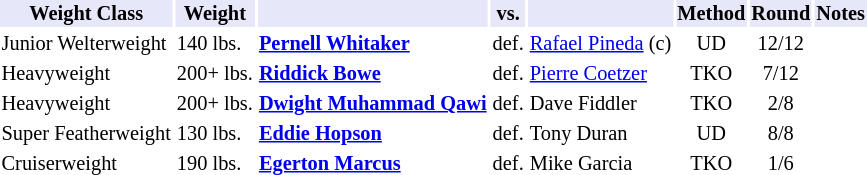<table class="toccolours" style="font-size: 85%;">
<tr>
<th style="background:#e6e8fa; color:#000; text-align:center;">Weight Class</th>
<th style="background:#e6e8fa; color:#000; text-align:center;">Weight</th>
<th style="background:#e6e8fa; color:#000; text-align:center;"></th>
<th style="background:#e6e8fa; color:#000; text-align:center;">vs.</th>
<th style="background:#e6e8fa; color:#000; text-align:center;"></th>
<th style="background:#e6e8fa; color:#000; text-align:center;">Method</th>
<th style="background:#e6e8fa; color:#000; text-align:center;">Round</th>
<th style="background:#e6e8fa; color:#000; text-align:center;">Notes</th>
</tr>
<tr>
<td>Junior Welterweight</td>
<td>140 lbs.</td>
<td><strong><a href='#'>Pernell Whitaker</a></strong></td>
<td>def.</td>
<td><a href='#'>Rafael Pineda</a> (c)</td>
<td align=center>UD</td>
<td align=center>12/12</td>
<td></td>
</tr>
<tr>
<td>Heavyweight</td>
<td>200+ lbs.</td>
<td><strong><a href='#'>Riddick Bowe</a></strong></td>
<td>def.</td>
<td><a href='#'>Pierre Coetzer</a></td>
<td align=center>TKO</td>
<td align=center>7/12</td>
<td></td>
</tr>
<tr>
<td>Heavyweight</td>
<td>200+ lbs.</td>
<td><strong><a href='#'>Dwight Muhammad Qawi</a></strong></td>
<td>def.</td>
<td>Dave Fiddler</td>
<td align=center>TKO</td>
<td align=center>2/8</td>
</tr>
<tr>
<td>Super Featherweight</td>
<td>130 lbs.</td>
<td><strong><a href='#'>Eddie Hopson</a></strong></td>
<td>def.</td>
<td>Tony Duran</td>
<td align=center>UD</td>
<td align=center>8/8</td>
</tr>
<tr>
<td>Cruiserweight</td>
<td>190 lbs.</td>
<td><strong><a href='#'>Egerton Marcus</a></strong></td>
<td>def.</td>
<td>Mike Garcia</td>
<td align=center>TKO</td>
<td align=center>1/6</td>
</tr>
</table>
